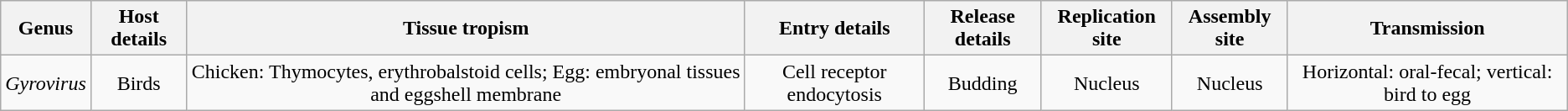<table class="wikitable sortable" style="text-align:center">
<tr>
<th>Genus</th>
<th>Host details</th>
<th>Tissue tropism</th>
<th>Entry details</th>
<th>Release details</th>
<th>Replication site</th>
<th>Assembly site</th>
<th>Transmission</th>
</tr>
<tr>
<td><em>Gyrovirus</em></td>
<td>Birds</td>
<td>Chicken: Thymocytes, erythrobalstoid cells; Egg: embryonal tissues and eggshell membrane</td>
<td>Cell receptor endocytosis</td>
<td>Budding</td>
<td>Nucleus</td>
<td>Nucleus</td>
<td>Horizontal: oral-fecal; vertical: bird to egg</td>
</tr>
</table>
